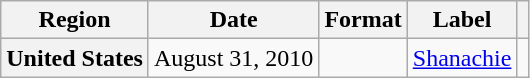<table class="wikitable plainrowheaders">
<tr>
<th scope="col">Region</th>
<th scope="col">Date</th>
<th scope="col">Format</th>
<th scope="col">Label</th>
<th scope="col"></th>
</tr>
<tr>
<th scope="row">United States</th>
<td rowspan="1">August 31, 2010</td>
<td rowspan="1"></td>
<td rowspan="1"><a href='#'>Shanachie</a></td>
<td align="center"></td>
</tr>
</table>
